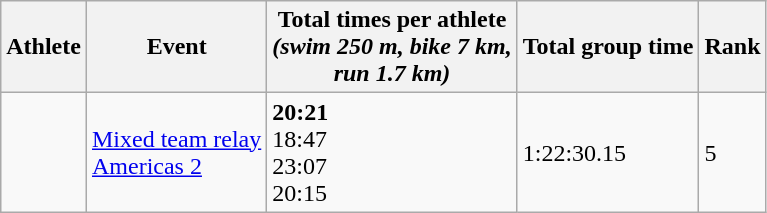<table class="wikitable" border="1">
<tr>
<th>Athlete</th>
<th>Event</th>
<th>Total times per athlete <br> <em>(swim 250 m, bike 7 km, <br> run 1.7 km)</em></th>
<th>Total group time</th>
<th>Rank</th>
</tr>
<tr>
<td><strong></strong><br><br><br></td>
<td><a href='#'>Mixed team relay <br> Americas 2</a></td>
<td><strong>20:21</strong><br>18:47<br>23:07<br>20:15</td>
<td>1:22:30.15</td>
<td>5</td>
</tr>
</table>
